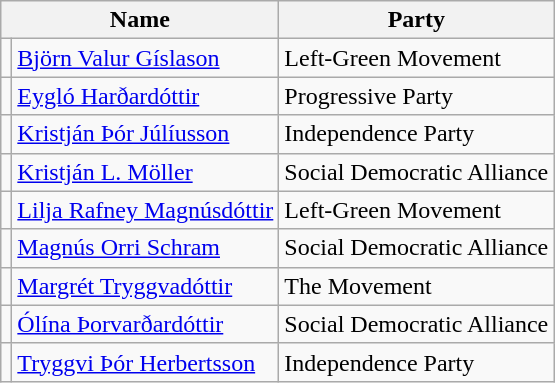<table class="sortable wikitable">
<tr>
<th colspan="2">Name</th>
<th>Party</th>
</tr>
<tr>
<td></td>
<td><a href='#'>Björn Valur Gíslason</a></td>
<td>Left-Green Movement</td>
</tr>
<tr>
<td></td>
<td><a href='#'>Eygló Harðardóttir</a></td>
<td>Progressive Party</td>
</tr>
<tr>
<td></td>
<td><a href='#'>Kristján Þór Júlíusson</a></td>
<td>Independence Party</td>
</tr>
<tr>
<td></td>
<td><a href='#'>Kristján L. Möller</a></td>
<td>Social Democratic Alliance</td>
</tr>
<tr>
<td></td>
<td><a href='#'>Lilja Rafney Magnúsdóttir</a></td>
<td>Left-Green Movement</td>
</tr>
<tr>
<td></td>
<td><a href='#'>Magnús Orri Schram</a></td>
<td>Social Democratic Alliance</td>
</tr>
<tr>
<td></td>
<td><a href='#'>Margrét Tryggvadóttir</a></td>
<td>The Movement</td>
</tr>
<tr>
<td></td>
<td><a href='#'>Ólína Þorvarðardóttir</a></td>
<td>Social Democratic Alliance</td>
</tr>
<tr>
<td></td>
<td><a href='#'>Tryggvi Þór Herbertsson</a></td>
<td>Independence Party</td>
</tr>
</table>
